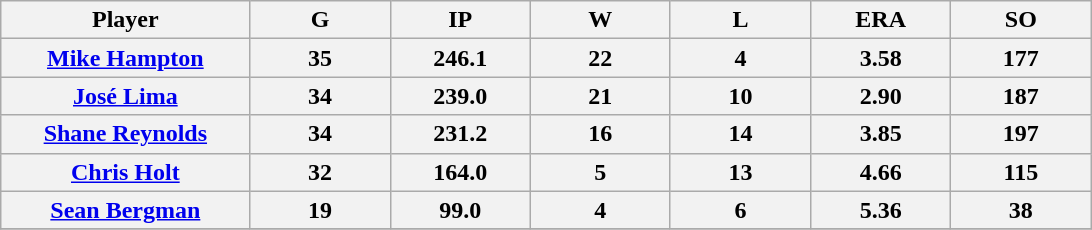<table class="wikitable sortable">
<tr>
<th bgcolor="#DDDDFF" width="16%">Player</th>
<th bgcolor="#DDDDFF" width="9%">G</th>
<th bgcolor="#DDDDFF" width="9%">IP</th>
<th bgcolor="#DDDDFF" width="9%">W</th>
<th bgcolor="#DDDDFF" width="9%">L</th>
<th bgcolor="#DDDDFF" width="9%">ERA</th>
<th bgcolor="#DDDDFF" width="9%">SO</th>
</tr>
<tr>
<th><a href='#'>Mike Hampton</a></th>
<th>35</th>
<th>246.1</th>
<th>22</th>
<th>4</th>
<th>3.58</th>
<th>177</th>
</tr>
<tr>
<th><a href='#'>José Lima</a></th>
<th>34</th>
<th>239.0</th>
<th>21</th>
<th>10</th>
<th>2.90</th>
<th>187</th>
</tr>
<tr>
<th><a href='#'>Shane Reynolds</a></th>
<th>34</th>
<th>231.2</th>
<th>16</th>
<th>14</th>
<th>3.85</th>
<th>197</th>
</tr>
<tr>
<th><a href='#'>Chris Holt</a></th>
<th>32</th>
<th>164.0</th>
<th>5</th>
<th>13</th>
<th>4.66</th>
<th>115</th>
</tr>
<tr>
<th><a href='#'>Sean Bergman</a></th>
<th>19</th>
<th>99.0</th>
<th>4</th>
<th>6</th>
<th>5.36</th>
<th>38</th>
</tr>
<tr align="center">
</tr>
</table>
